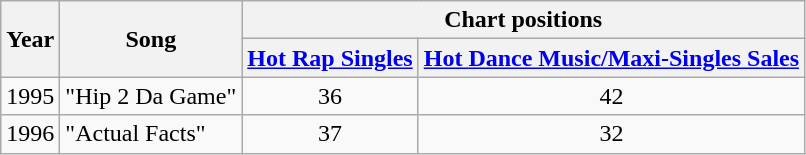<table class="wikitable">
<tr>
<th rowspan="2">Year</th>
<th rowspan="2">Song</th>
<th colspan="4">Chart positions</th>
</tr>
<tr>
<th><a href='#'>Hot Rap Singles</a></th>
<th><a href='#'>Hot Dance Music/Maxi-Singles Sales</a></th>
</tr>
<tr>
<td>1995</td>
<td>"Hip 2 Da Game"</td>
<td style="text-align:center;">36</td>
<td style="text-align:center;">42</td>
</tr>
<tr>
<td>1996</td>
<td>"Actual Facts"</td>
<td style="text-align:center;">37</td>
<td style="text-align:center;">32</td>
</tr>
</table>
